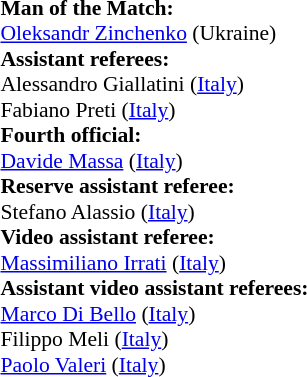<table style="width:100%; font-size:90%;">
<tr>
<td><br><strong>Man of the Match:</strong>
<br><a href='#'>Oleksandr Zinchenko</a> (Ukraine)<br><strong>Assistant referees:</strong>
<br>Alessandro Giallatini (<a href='#'>Italy</a>)
<br>Fabiano Preti (<a href='#'>Italy</a>)
<br><strong>Fourth official:</strong>
<br><a href='#'>Davide Massa</a> (<a href='#'>Italy</a>)
<br><strong>Reserve assistant referee:</strong>
<br>Stefano Alassio (<a href='#'>Italy</a>)
<br><strong>Video assistant referee:</strong>
<br><a href='#'>Massimiliano Irrati</a> (<a href='#'>Italy</a>)
<br><strong>Assistant video assistant referees:</strong>
<br><a href='#'>Marco Di Bello</a> (<a href='#'>Italy</a>)
<br>Filippo Meli (<a href='#'>Italy</a>)
<br><a href='#'>Paolo Valeri</a> (<a href='#'>Italy</a>)</td>
</tr>
</table>
